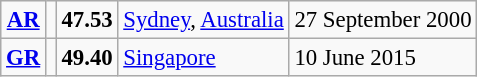<table class="wikitable" style="font-size:95%; position:relative;">
<tr>
<td align=center><strong><a href='#'>AR</a></strong></td>
<td></td>
<td><strong>47.53</strong></td>
<td><a href='#'>Sydney</a>, <a href='#'>Australia</a></td>
<td>27 September 2000</td>
</tr>
<tr>
<td align=center><strong><a href='#'>GR</a></strong></td>
<td></td>
<td><strong>49.40</strong></td>
<td><a href='#'>Singapore</a></td>
<td>10 June 2015</td>
</tr>
</table>
